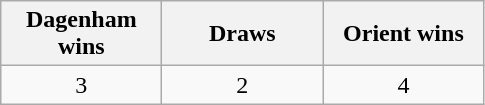<table class="wikitable" style="text-align: center;">
<tr>
<th width=100>Dagenham wins</th>
<th width=100>Draws</th>
<th width=100>Orient wins</th>
</tr>
<tr>
<td>3</td>
<td>2</td>
<td>4</td>
</tr>
</table>
